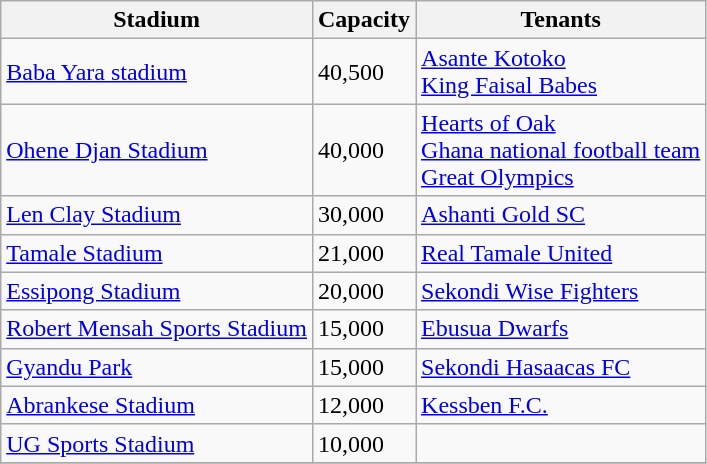<table class="wikitable sortable">
<tr>
<th>Stadium</th>
<th>Capacity</th>
<th>Tenants</th>
</tr>
<tr>
<td><a href='#'>Baba Yara stadium</a></td>
<td>40,500</td>
<td><a href='#'>Asante Kotoko</a><br><a href='#'>King Faisal Babes</a></td>
</tr>
<tr>
<td><a href='#'>Ohene Djan Stadium</a></td>
<td>40,000</td>
<td><a href='#'>Hearts of Oak</a><br><a href='#'>Ghana national football team</a><br><a href='#'>Great Olympics</a></td>
</tr>
<tr>
<td><a href='#'>Len Clay Stadium</a></td>
<td>30,000</td>
<td><a href='#'>Ashanti Gold SC</a></td>
</tr>
<tr>
<td><a href='#'>Tamale Stadium</a></td>
<td>21,000</td>
<td><a href='#'>Real Tamale United</a></td>
</tr>
<tr>
<td><a href='#'>Essipong Stadium</a></td>
<td>20,000</td>
<td><a href='#'>Sekondi Wise Fighters</a></td>
</tr>
<tr>
<td><a href='#'>Robert Mensah Sports Stadium</a></td>
<td>15,000</td>
<td><a href='#'>Ebusua Dwarfs</a></td>
</tr>
<tr>
<td><a href='#'>Gyandu Park</a></td>
<td>15,000</td>
<td><a href='#'>Sekondi Hasaacas FC</a></td>
</tr>
<tr>
<td><a href='#'>Abrankese Stadium</a></td>
<td>12,000</td>
<td><a href='#'>Kessben F.C.</a></td>
</tr>
<tr>
<td><a href='#'>UG Sports Stadium</a></td>
<td>10,000</td>
<td></td>
</tr>
<tr>
</tr>
</table>
